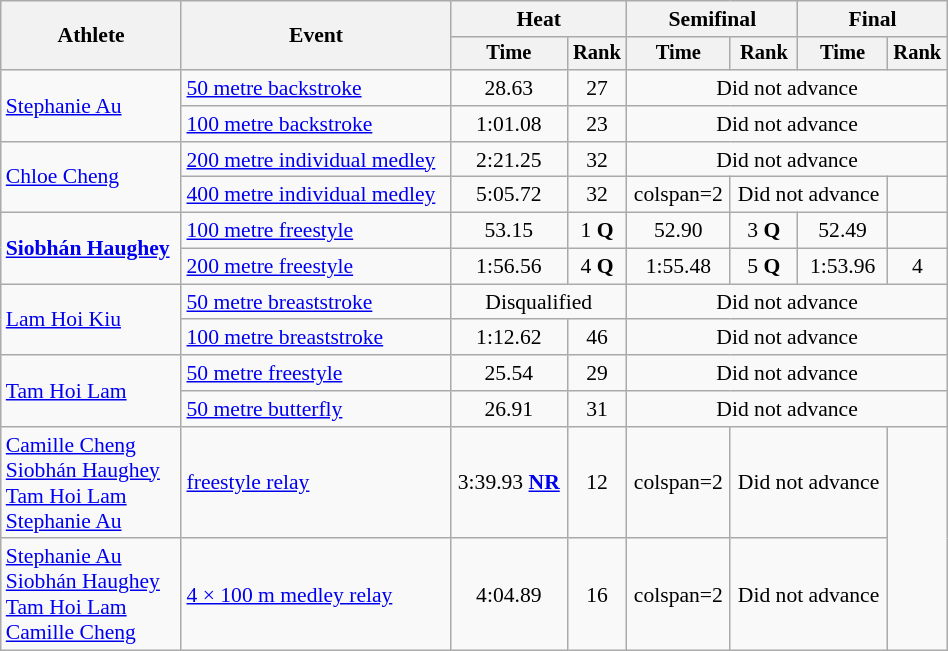<table class="wikitable" style="text-align:center; font-size:90%; width:50%;">
<tr>
<th rowspan="2">Athlete</th>
<th rowspan="2">Event</th>
<th colspan="2">Heat</th>
<th colspan="2">Semifinal</th>
<th colspan="2">Final</th>
</tr>
<tr style="font-size:95%">
<th>Time</th>
<th>Rank</th>
<th>Time</th>
<th>Rank</th>
<th>Time</th>
<th>Rank</th>
</tr>
<tr>
<td align=left rowspan=2><a href='#'>Stephanie Au</a></td>
<td align=left><a href='#'>50 metre backstroke</a></td>
<td>28.63</td>
<td>27</td>
<td colspan=4>Did not advance</td>
</tr>
<tr>
<td align=left><a href='#'>100 metre backstroke</a></td>
<td>1:01.08</td>
<td>23</td>
<td colspan=4>Did not advance</td>
</tr>
<tr>
<td align=left rowspan="2"><a href='#'>Chloe Cheng</a></td>
<td align=left><a href='#'>200 metre individual medley</a></td>
<td>2:21.25</td>
<td>32</td>
<td colspan=4>Did not advance</td>
</tr>
<tr>
<td align=left><a href='#'>400 metre individual medley</a></td>
<td>5:05.72</td>
<td>32</td>
<td>colspan=2 </td>
<td colspan=2>Did not advance</td>
</tr>
<tr>
<td align=left rowspan=2><strong><a href='#'>Siobhán Haughey</a></strong></td>
<td align=left><a href='#'>100 metre freestyle</a></td>
<td>53.15</td>
<td>1 <strong>Q</strong></td>
<td>52.90</td>
<td>3 <strong>Q</strong></td>
<td>52.49</td>
<td></td>
</tr>
<tr>
<td align=left><a href='#'>200 metre freestyle</a></td>
<td>1:56.56</td>
<td>4 <strong>Q</strong></td>
<td>1:55.48</td>
<td>5 <strong>Q</strong></td>
<td>1:53.96</td>
<td>4</td>
</tr>
<tr>
<td align=left rowspan=2><a href='#'>Lam Hoi Kiu</a></td>
<td align=left><a href='#'>50 metre breaststroke</a></td>
<td colspan=2>Disqualified</td>
<td colspan=4>Did not advance</td>
</tr>
<tr>
<td align=left><a href='#'>100 metre breaststroke</a></td>
<td>1:12.62</td>
<td>46</td>
<td colspan=4>Did not advance</td>
</tr>
<tr>
<td align=left rowspan=2><a href='#'>Tam Hoi Lam</a></td>
<td align=left><a href='#'>50 metre freestyle</a></td>
<td>25.54</td>
<td>29</td>
<td colspan=4>Did not advance</td>
</tr>
<tr>
<td align=left><a href='#'>50 metre butterfly</a></td>
<td>26.91</td>
<td>31</td>
<td colspan=4>Did not advance</td>
</tr>
<tr>
<td align=left><a href='#'>Camille Cheng</a><br><a href='#'>Siobhán Haughey</a><br><a href='#'>Tam Hoi Lam</a><br><a href='#'>Stephanie Au</a></td>
<td align=left><a href='#'> freestyle relay</a></td>
<td>3:39.93 <strong><a href='#'>NR</a></strong></td>
<td>12</td>
<td>colspan=2 </td>
<td colspan=2>Did not advance</td>
</tr>
<tr>
<td align=left><a href='#'>Stephanie Au</a>  <br><a href='#'>Siobhán Haughey</a> <br><a href='#'>Tam Hoi Lam</a><br><a href='#'>Camille Cheng</a></td>
<td align=left><a href='#'>4 × 100 m medley relay</a></td>
<td>4:04.89</td>
<td>16</td>
<td>colspan=2 </td>
<td colspan=2>Did not advance</td>
</tr>
</table>
